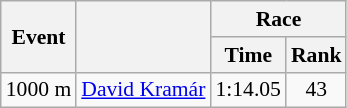<table class="wikitable" border="1" style="font-size:90%">
<tr>
<th rowspan=2>Event</th>
<th rowspan=2></th>
<th colspan=2>Race</th>
</tr>
<tr>
<th>Time</th>
<th>Rank</th>
</tr>
<tr>
<td>1000 m</td>
<td><a href='#'>David Kramár</a></td>
<td align=center>1:14.05</td>
<td align=center>43</td>
</tr>
</table>
